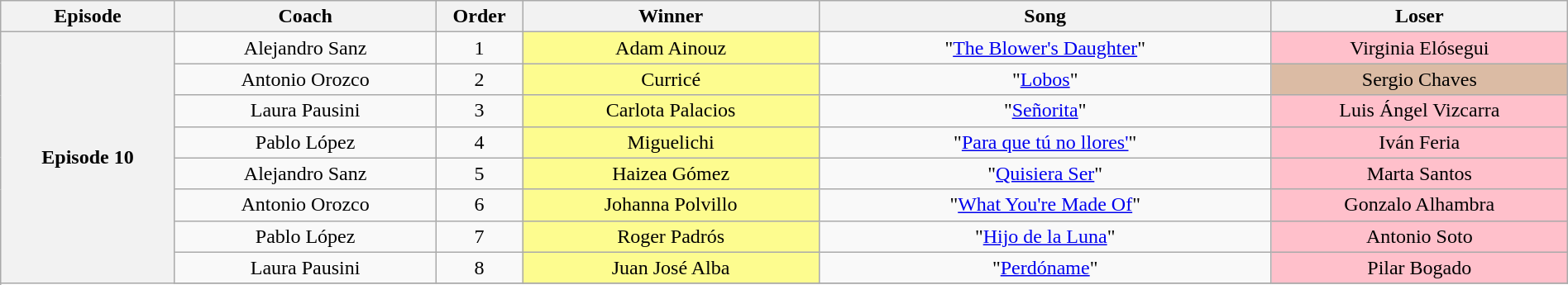<table class="wikitable" style="text-align: center; width:100%">
<tr>
<th style="width:10%">Episode</th>
<th style="width:15%">Coach</th>
<th style="width:05%">Order</th>
<th style="width:17%">Winner</th>
<th style="width:26%">Song</th>
<th style="width:17%">Loser</th>
</tr>
<tr>
<th rowspan="16">Episode 10<br></th>
<td>Alejandro Sanz</td>
<td>1</td>
<td bgcolor="#fdfc8f">Adam Ainouz</td>
<td>"<a href='#'>The Blower's Daughter</a>"</td>
<td bgcolor="pink">Virginia Elósegui</td>
</tr>
<tr>
<td>Antonio Orozco</td>
<td>2</td>
<td bgcolor="#fdfc8f">Curricé</td>
<td>"<a href='#'>Lobos</a>"</td>
<td bgcolor="#dbbba4">Sergio Chaves</td>
</tr>
<tr>
<td>Laura Pausini</td>
<td>3</td>
<td bgcolor="#fdfc8f">Carlota Palacios</td>
<td>"<a href='#'>Señorita</a>"</td>
<td bgcolor="pink">Luis Ángel Vizcarra</td>
</tr>
<tr>
<td>Pablo López</td>
<td>4</td>
<td bgcolor="#fdfc8f">Miguelichi</td>
<td>"<a href='#'>Para que tú no llores'</a>"</td>
<td bgcolor="pink">Iván Feria</td>
</tr>
<tr>
<td>Alejandro Sanz</td>
<td>5</td>
<td bgcolor="#fdfc8f">Haizea Gómez</td>
<td>"<a href='#'>Quisiera Ser</a>"</td>
<td bgcolor="pink">Marta Santos</td>
</tr>
<tr>
<td>Antonio Orozco</td>
<td>6</td>
<td bgcolor="#fdfc8f">Johanna Polvillo</td>
<td>"<a href='#'>What You're Made Of</a>"</td>
<td bgcolor="pink">Gonzalo Alhambra</td>
</tr>
<tr>
<td>Pablo López</td>
<td>7</td>
<td bgcolor="#fdfc8f">Roger Padrós</td>
<td>"<a href='#'>Hijo de la Luna</a>"</td>
<td bgcolor="pink">Antonio Soto</td>
</tr>
<tr>
<td>Laura Pausini</td>
<td>8</td>
<td bgcolor="#fdfc8f">Juan José Alba</td>
<td>"<a href='#'>Perdóname</a>"</td>
<td bgcolor="pink">Pilar Bogado</td>
</tr>
<tr>
</tr>
</table>
